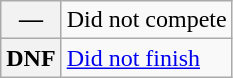<table class="wikitable">
<tr>
<th scope="row">—</th>
<td>Did not compete</td>
</tr>
<tr>
<th scope="row">DNF</th>
<td><a href='#'>Did not finish</a></td>
</tr>
</table>
